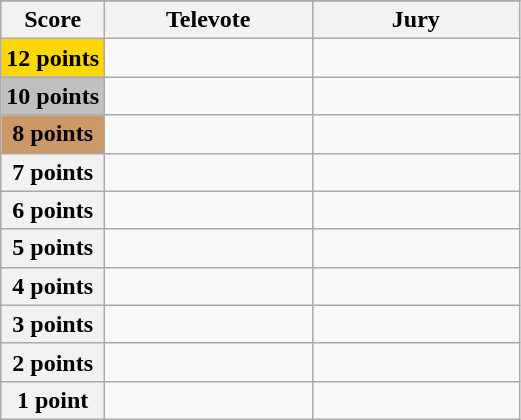<table class="wikitable">
<tr>
</tr>
<tr>
<th scope="col" width="20%">Score</th>
<th scope="col" width="40%">Televote</th>
<th scope="col" width="40%">Jury</th>
</tr>
<tr>
<th scope="row" style="background:gold">12 points</th>
<td></td>
<td></td>
</tr>
<tr>
<th scope="row" style="background:silver">10 points</th>
<td></td>
<td></td>
</tr>
<tr>
<th scope="row" style="background:#CC9966">8 points</th>
<td></td>
<td></td>
</tr>
<tr>
<th scope="row">7 points</th>
<td></td>
<td></td>
</tr>
<tr>
<th scope="row">6 points</th>
<td></td>
<td></td>
</tr>
<tr>
<th scope="row">5 points</th>
<td></td>
<td></td>
</tr>
<tr>
<th scope="row">4 points</th>
<td></td>
<td></td>
</tr>
<tr>
<th scope="row">3 points</th>
<td></td>
<td></td>
</tr>
<tr>
<th scope="row">2 points</th>
<td></td>
<td></td>
</tr>
<tr>
<th scope="row">1 point</th>
<td></td>
<td></td>
</tr>
</table>
